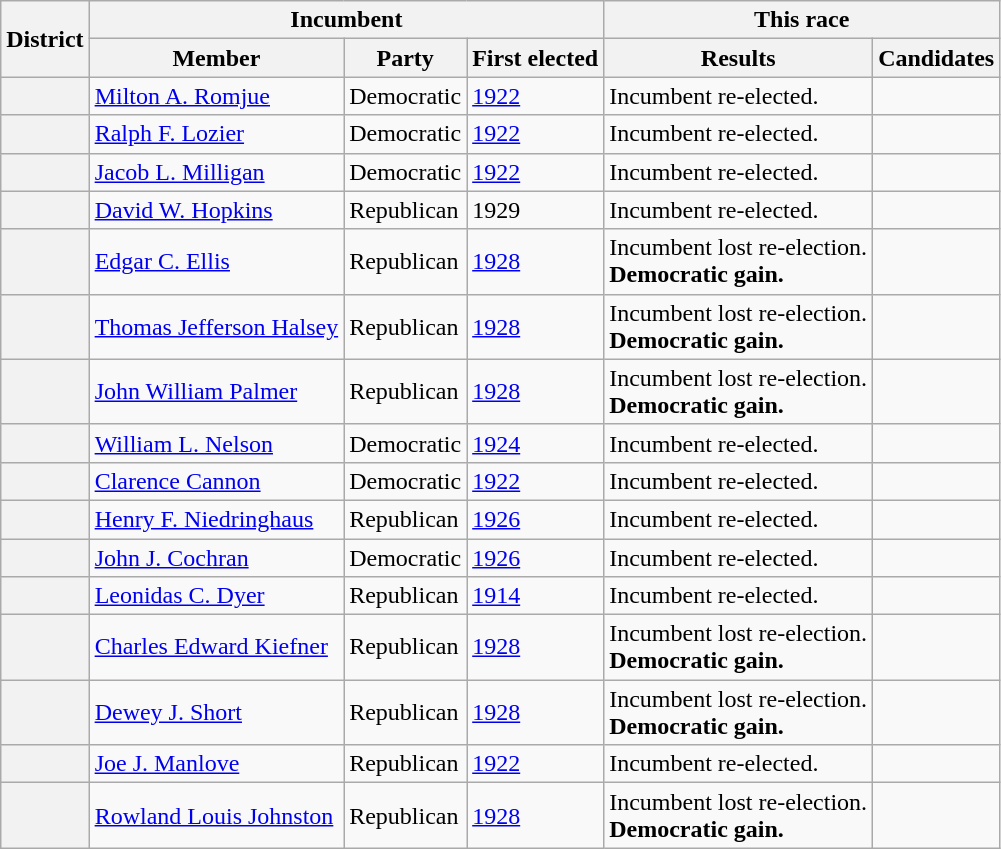<table class=wikitable>
<tr>
<th rowspan=2>District</th>
<th colspan=3>Incumbent</th>
<th colspan=2>This race</th>
</tr>
<tr>
<th>Member</th>
<th>Party</th>
<th>First elected</th>
<th>Results</th>
<th>Candidates</th>
</tr>
<tr>
<th></th>
<td><a href='#'>Milton A. Romjue</a></td>
<td>Democratic</td>
<td><a href='#'>1922</a></td>
<td>Incumbent re-elected.</td>
<td nowrap></td>
</tr>
<tr>
<th></th>
<td><a href='#'>Ralph F. Lozier</a></td>
<td>Democratic</td>
<td><a href='#'>1922</a></td>
<td>Incumbent re-elected.</td>
<td nowrap></td>
</tr>
<tr>
<th></th>
<td><a href='#'>Jacob L. Milligan</a></td>
<td>Democratic</td>
<td><a href='#'>1922</a></td>
<td>Incumbent re-elected.</td>
<td nowrap></td>
</tr>
<tr>
<th></th>
<td><a href='#'>David W. Hopkins</a></td>
<td>Republican</td>
<td>1929</td>
<td>Incumbent re-elected.</td>
<td nowrap></td>
</tr>
<tr>
<th></th>
<td><a href='#'>Edgar C. Ellis</a></td>
<td>Republican</td>
<td><a href='#'>1928</a></td>
<td>Incumbent lost re-election.<br><strong>Democratic gain.</strong></td>
<td nowrap></td>
</tr>
<tr>
<th></th>
<td><a href='#'>Thomas Jefferson Halsey</a></td>
<td>Republican</td>
<td><a href='#'>1928</a></td>
<td>Incumbent lost re-election.<br><strong>Democratic gain.</strong></td>
<td nowrap></td>
</tr>
<tr>
<th></th>
<td><a href='#'>John William Palmer</a></td>
<td>Republican</td>
<td><a href='#'>1928</a></td>
<td>Incumbent lost re-election.<br><strong>Democratic gain.</strong></td>
<td nowrap></td>
</tr>
<tr>
<th></th>
<td><a href='#'>William L. Nelson</a></td>
<td>Democratic</td>
<td><a href='#'>1924</a></td>
<td>Incumbent re-elected.</td>
<td nowrap></td>
</tr>
<tr>
<th></th>
<td><a href='#'>Clarence Cannon</a></td>
<td>Democratic</td>
<td><a href='#'>1922</a></td>
<td>Incumbent re-elected.</td>
<td nowrap></td>
</tr>
<tr>
<th></th>
<td><a href='#'>Henry F. Niedringhaus</a></td>
<td>Republican</td>
<td><a href='#'>1926</a></td>
<td>Incumbent re-elected.</td>
<td nowrap></td>
</tr>
<tr>
<th></th>
<td><a href='#'>John J. Cochran</a></td>
<td>Democratic</td>
<td><a href='#'>1926</a></td>
<td>Incumbent re-elected.</td>
<td nowrap></td>
</tr>
<tr>
<th></th>
<td><a href='#'>Leonidas C. Dyer</a></td>
<td>Republican</td>
<td><a href='#'>1914</a></td>
<td>Incumbent re-elected.</td>
<td nowrap></td>
</tr>
<tr>
<th></th>
<td><a href='#'>Charles Edward Kiefner</a></td>
<td>Republican</td>
<td><a href='#'>1928</a></td>
<td>Incumbent lost re-election.<br><strong>Democratic gain.</strong></td>
<td nowrap></td>
</tr>
<tr>
<th></th>
<td><a href='#'>Dewey J. Short</a></td>
<td>Republican</td>
<td><a href='#'>1928</a></td>
<td>Incumbent lost re-election.<br><strong>Democratic gain.</strong></td>
<td nowrap></td>
</tr>
<tr>
<th></th>
<td><a href='#'>Joe J. Manlove</a></td>
<td>Republican</td>
<td><a href='#'>1922</a></td>
<td>Incumbent re-elected.</td>
<td nowrap></td>
</tr>
<tr>
<th></th>
<td><a href='#'>Rowland Louis Johnston</a></td>
<td>Republican</td>
<td><a href='#'>1928</a></td>
<td>Incumbent lost re-election.<br><strong>Democratic gain.</strong></td>
<td nowrap></td>
</tr>
</table>
